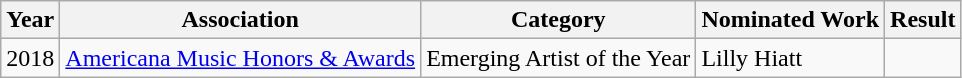<table class="wikitable">
<tr>
<th>Year</th>
<th>Association</th>
<th>Category</th>
<th>Nominated Work</th>
<th>Result</th>
</tr>
<tr>
<td>2018</td>
<td><a href='#'>Americana Music Honors & Awards</a></td>
<td>Emerging Artist of the Year</td>
<td>Lilly Hiatt</td>
<td></td>
</tr>
</table>
